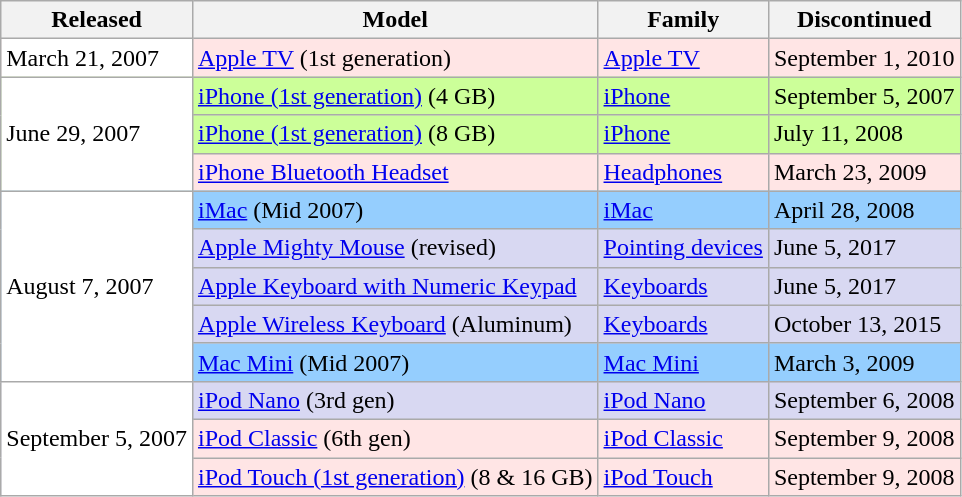<table class="wikitable">
<tr>
<th>Released</th>
<th>Model</th>
<th>Family</th>
<th>Discontinued</th>
</tr>
<tr bgcolor=#FFE5E5>
<td bgcolor=#FFF>March 21, 2007</td>
<td><a href='#'>Apple TV</a> (1st generation)</td>
<td><a href='#'>Apple TV</a></td>
<td>September 1, 2010</td>
</tr>
<tr bgcolor=#CCFF99>
<td rowspan=3 bgcolor=#FFF>June 29, 2007</td>
<td><a href='#'>iPhone (1st generation)</a> (4 GB)</td>
<td><a href='#'>iPhone</a></td>
<td>September 5, 2007</td>
</tr>
<tr bgcolor=#CCFF99>
<td><a href='#'>iPhone (1st generation)</a> (8 GB)</td>
<td><a href='#'>iPhone</a></td>
<td>July 11, 2008</td>
</tr>
<tr bgcolor=#FFE5E5>
<td><a href='#'>iPhone Bluetooth Headset</a></td>
<td><a href='#'>Headphones</a></td>
<td>March 23, 2009</td>
</tr>
<tr bgcolor=#95CEFE>
<td rowspan=5 bgcolor=#FFF>August 7, 2007</td>
<td><a href='#'>iMac</a> (Mid 2007)</td>
<td><a href='#'>iMac</a></td>
<td>April 28, 2008</td>
</tr>
<tr bgcolor=#D8D8F2>
<td><a href='#'>Apple Mighty Mouse</a> (revised)</td>
<td><a href='#'>Pointing devices</a></td>
<td>June 5, 2017</td>
</tr>
<tr bgcolor=#D8D8F2>
<td><a href='#'>Apple Keyboard with Numeric Keypad</a></td>
<td><a href='#'>Keyboards</a></td>
<td>June 5, 2017</td>
</tr>
<tr bgcolor=#D8D8F2>
<td><a href='#'>Apple Wireless Keyboard</a> (Aluminum)</td>
<td><a href='#'>Keyboards</a></td>
<td>October 13, 2015</td>
</tr>
<tr bgcolor=#95CEFE>
<td><a href='#'>Mac Mini</a> (Mid 2007)</td>
<td><a href='#'>Mac Mini</a></td>
<td>March 3, 2009</td>
</tr>
<tr bgcolor=#D8D8F2>
<td rowspan=3 bgcolor=#FFF>September 5, 2007</td>
<td><a href='#'>iPod Nano</a> (3rd gen)</td>
<td><a href='#'>iPod Nano</a></td>
<td>September 6, 2008</td>
</tr>
<tr bgcolor=#FFE5E5>
<td><a href='#'>iPod Classic</a> (6th gen)</td>
<td><a href='#'>iPod Classic</a></td>
<td>September 9, 2008</td>
</tr>
<tr bgcolor=#FFE5E5>
<td><a href='#'>iPod Touch (1st generation)</a> (8 & 16 GB)</td>
<td><a href='#'>iPod Touch</a></td>
<td>September 9, 2008</td>
</tr>
</table>
